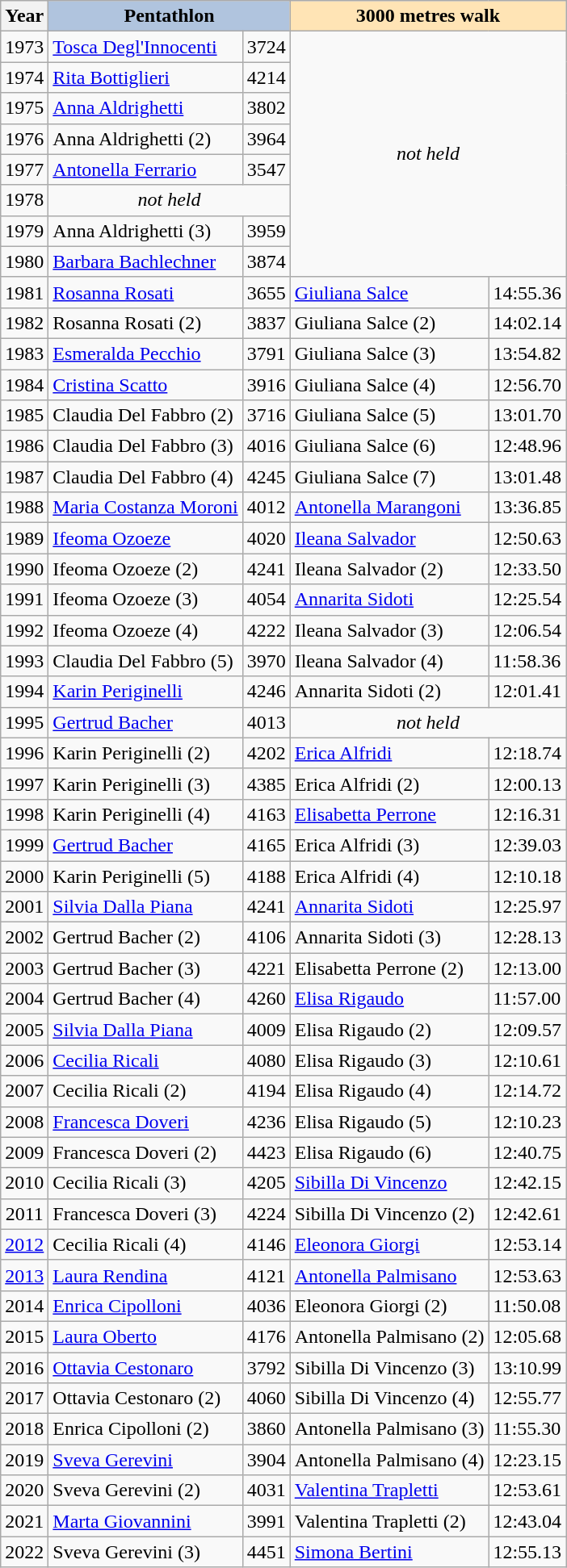<table class="wikitable">
<tr>
<th>Year</th>
<th colspan=2 style="background:lightsteelblue;">Pentathlon</th>
<th colspan=2 style="background:moccasin;">3000 metres walk</th>
</tr>
<tr>
<td align=center>1973</td>
<td><a href='#'>Tosca Degl'Innocenti</a></td>
<td>3724</td>
<td align=center rowspan=8 colspan=2><em>not held</em></td>
</tr>
<tr>
<td align=center>1974</td>
<td><a href='#'>Rita Bottiglieri</a></td>
<td>4214</td>
</tr>
<tr>
<td align=center>1975</td>
<td><a href='#'>Anna Aldrighetti</a></td>
<td>3802</td>
</tr>
<tr>
<td align=center>1976</td>
<td>Anna Aldrighetti (2)</td>
<td>3964</td>
</tr>
<tr>
<td align=center>1977</td>
<td><a href='#'>Antonella Ferrario</a></td>
<td>3547</td>
</tr>
<tr>
<td align=center>1978</td>
<td align=center colspan=2><em>not held</em></td>
</tr>
<tr>
<td align=center>1979</td>
<td>Anna Aldrighetti (3)</td>
<td>3959</td>
</tr>
<tr>
<td align=center>1980</td>
<td><a href='#'>Barbara Bachlechner</a></td>
<td>3874</td>
</tr>
<tr>
<td align=center>1981</td>
<td><a href='#'>Rosanna Rosati</a></td>
<td>3655</td>
<td><a href='#'>Giuliana Salce</a></td>
<td>14:55.36</td>
</tr>
<tr>
<td align=center>1982</td>
<td>Rosanna Rosati (2)</td>
<td>3837</td>
<td>Giuliana Salce (2)</td>
<td>14:02.14</td>
</tr>
<tr>
<td align=center>1983</td>
<td><a href='#'>Esmeralda Pecchio</a></td>
<td>3791</td>
<td>Giuliana Salce (3)</td>
<td>13:54.82</td>
</tr>
<tr>
<td align=center>1984</td>
<td><a href='#'>Cristina Scatto</a></td>
<td>3916</td>
<td>Giuliana Salce (4)</td>
<td>12:56.70</td>
</tr>
<tr>
<td align=center>1985</td>
<td>Claudia Del Fabbro (2)</td>
<td>3716</td>
<td>Giuliana Salce (5)</td>
<td>13:01.70</td>
</tr>
<tr>
<td align=center>1986</td>
<td>Claudia Del Fabbro (3)</td>
<td>4016</td>
<td>Giuliana Salce (6)</td>
<td>12:48.96</td>
</tr>
<tr>
<td align=center>1987</td>
<td>Claudia Del Fabbro (4)</td>
<td>4245</td>
<td>Giuliana Salce (7)</td>
<td>13:01.48</td>
</tr>
<tr>
<td align=center>1988</td>
<td><a href='#'>Maria Costanza Moroni</a></td>
<td>4012</td>
<td><a href='#'>Antonella Marangoni</a></td>
<td>13:36.85</td>
</tr>
<tr>
<td align=center>1989</td>
<td><a href='#'>Ifeoma Ozoeze</a></td>
<td>4020</td>
<td><a href='#'>Ileana Salvador</a></td>
<td>12:50.63</td>
</tr>
<tr>
<td align=center>1990</td>
<td>Ifeoma Ozoeze (2)</td>
<td>4241</td>
<td>Ileana Salvador (2)</td>
<td>12:33.50</td>
</tr>
<tr>
<td align=center>1991</td>
<td>Ifeoma Ozoeze (3)</td>
<td>4054</td>
<td><a href='#'>Annarita Sidoti</a></td>
<td>12:25.54</td>
</tr>
<tr>
<td align=center>1992</td>
<td>Ifeoma Ozoeze (4)</td>
<td>4222</td>
<td>Ileana Salvador (3)</td>
<td>12:06.54</td>
</tr>
<tr>
<td align=center>1993</td>
<td>Claudia Del Fabbro (5)</td>
<td>3970</td>
<td>Ileana Salvador (4)</td>
<td>11:58.36</td>
</tr>
<tr>
<td align=center>1994</td>
<td><a href='#'>Karin Periginelli</a></td>
<td>4246</td>
<td>Annarita Sidoti (2)</td>
<td>12:01.41</td>
</tr>
<tr>
<td align=center>1995</td>
<td><a href='#'>Gertrud Bacher</a></td>
<td>4013</td>
<td align=center colspan=2><em>not held</em></td>
</tr>
<tr>
<td align=center>1996</td>
<td>Karin Periginelli (2)</td>
<td>4202</td>
<td><a href='#'>Erica Alfridi</a></td>
<td>12:18.74</td>
</tr>
<tr>
<td align=center>1997</td>
<td>Karin Periginelli (3)</td>
<td>4385</td>
<td>Erica Alfridi (2)</td>
<td>12:00.13</td>
</tr>
<tr>
<td align=center>1998</td>
<td>Karin Periginelli (4)</td>
<td>4163</td>
<td><a href='#'>Elisabetta Perrone</a></td>
<td>12:16.31</td>
</tr>
<tr>
<td align=center>1999</td>
<td><a href='#'>Gertrud Bacher</a></td>
<td>4165</td>
<td>Erica Alfridi (3)</td>
<td>12:39.03</td>
</tr>
<tr>
<td align=center>2000</td>
<td>Karin Periginelli (5)</td>
<td>4188</td>
<td>Erica Alfridi (4)</td>
<td>12:10.18</td>
</tr>
<tr>
<td align=center>2001</td>
<td><a href='#'>Silvia Dalla Piana</a></td>
<td>4241</td>
<td><a href='#'>Annarita Sidoti</a></td>
<td>12:25.97</td>
</tr>
<tr>
<td align=center>2002</td>
<td>Gertrud Bacher (2)</td>
<td>4106</td>
<td>Annarita Sidoti (3)</td>
<td>12:28.13</td>
</tr>
<tr>
<td align=center>2003</td>
<td>Gertrud Bacher (3)</td>
<td>4221</td>
<td>Elisabetta Perrone (2)</td>
<td>12:13.00</td>
</tr>
<tr>
<td align=center>2004</td>
<td>Gertrud Bacher (4)</td>
<td>4260</td>
<td><a href='#'>Elisa Rigaudo</a></td>
<td>11:57.00</td>
</tr>
<tr>
<td align=center>2005</td>
<td><a href='#'>Silvia Dalla Piana</a></td>
<td>4009</td>
<td>Elisa Rigaudo (2)</td>
<td>12:09.57</td>
</tr>
<tr>
<td align=center>2006</td>
<td><a href='#'>Cecilia Ricali</a></td>
<td>4080</td>
<td>Elisa Rigaudo (3)</td>
<td>12:10.61</td>
</tr>
<tr>
<td align=center>2007</td>
<td>Cecilia Ricali (2)</td>
<td>4194</td>
<td>Elisa Rigaudo (4)</td>
<td>12:14.72</td>
</tr>
<tr>
<td align=center>2008</td>
<td><a href='#'>Francesca Doveri</a></td>
<td>4236</td>
<td>Elisa Rigaudo (5)</td>
<td>12:10.23</td>
</tr>
<tr>
<td align=center>2009</td>
<td>Francesca Doveri (2)</td>
<td>4423</td>
<td>Elisa Rigaudo (6)</td>
<td>12:40.75</td>
</tr>
<tr>
<td align=center>2010</td>
<td>Cecilia Ricali (3)</td>
<td>4205</td>
<td><a href='#'>Sibilla Di Vincenzo</a></td>
<td>12:42.15</td>
</tr>
<tr>
<td align=center>2011</td>
<td>Francesca Doveri (3)</td>
<td>4224</td>
<td>Sibilla Di Vincenzo (2)</td>
<td>12:42.61</td>
</tr>
<tr>
<td align=center><a href='#'>2012</a></td>
<td>Cecilia Ricali (4)</td>
<td>4146</td>
<td><a href='#'>Eleonora Giorgi</a></td>
<td>12:53.14</td>
</tr>
<tr>
<td align=center><a href='#'>2013</a></td>
<td><a href='#'>Laura Rendina</a></td>
<td>4121</td>
<td><a href='#'>Antonella Palmisano</a></td>
<td>12:53.63</td>
</tr>
<tr>
<td align=center>2014</td>
<td><a href='#'>Enrica Cipolloni</a></td>
<td>4036</td>
<td>Eleonora Giorgi (2)</td>
<td>11:50.08 </td>
</tr>
<tr>
<td align=center>2015</td>
<td><a href='#'>Laura Oberto</a></td>
<td>4176</td>
<td>Antonella Palmisano (2)</td>
<td>12:05.68</td>
</tr>
<tr>
<td align=center>2016</td>
<td><a href='#'>Ottavia Cestonaro</a></td>
<td>3792</td>
<td>Sibilla Di Vincenzo (3)</td>
<td>13:10.99</td>
</tr>
<tr>
<td align=center>2017</td>
<td>Ottavia Cestonaro (2)</td>
<td>4060</td>
<td>Sibilla Di Vincenzo (4)</td>
<td>12:55.77</td>
</tr>
<tr>
<td align=center>2018</td>
<td>Enrica Cipolloni (2)</td>
<td>3860</td>
<td>Antonella Palmisano (3)</td>
<td>11:55.30</td>
</tr>
<tr>
<td align=center>2019</td>
<td><a href='#'>Sveva Gerevini</a></td>
<td>3904</td>
<td>Antonella Palmisano (4)</td>
<td>12:23.15</td>
</tr>
<tr>
<td align=center>2020</td>
<td>Sveva Gerevini (2)</td>
<td>4031</td>
<td><a href='#'>Valentina Trapletti</a></td>
<td>12:53.61</td>
</tr>
<tr>
<td align=center>2021</td>
<td><a href='#'>Marta Giovannini</a></td>
<td>3991</td>
<td>Valentina Trapletti (2)</td>
<td>12:43.04</td>
</tr>
<tr>
<td align=center>2022</td>
<td>Sveva Gerevini (3)</td>
<td>4451</td>
<td><a href='#'>Simona Bertini</a></td>
<td>12:55.13</td>
</tr>
</table>
